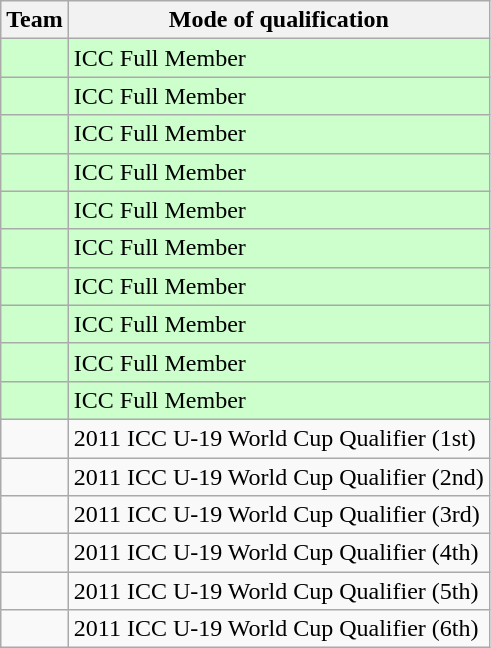<table class="wikitable">
<tr>
<th>Team</th>
<th>Mode of qualification</th>
</tr>
<tr style="background:#cfc;">
<td></td>
<td>ICC Full Member</td>
</tr>
<tr style="background:#cfc;">
<td></td>
<td>ICC Full Member</td>
</tr>
<tr style="background:#cfc;">
<td></td>
<td>ICC Full Member</td>
</tr>
<tr style="background:#cfc;">
<td></td>
<td>ICC Full Member</td>
</tr>
<tr style="background:#cfc;">
<td></td>
<td>ICC Full Member</td>
</tr>
<tr style="background:#cfc;">
<td></td>
<td>ICC Full Member</td>
</tr>
<tr style="background:#cfc;">
<td></td>
<td>ICC Full Member</td>
</tr>
<tr style="background:#cfc;">
<td></td>
<td>ICC Full Member</td>
</tr>
<tr style="background:#cfc;">
<td></td>
<td>ICC Full Member</td>
</tr>
<tr style="background:#cfc;">
<td></td>
<td>ICC Full Member</td>
</tr>
<tr style="background:#FF FA CD;">
<td></td>
<td>2011 ICC U-19 World Cup Qualifier (1st)</td>
</tr>
<tr style="background:#FF FA CD;">
<td></td>
<td>2011 ICC U-19 World Cup Qualifier (2nd)</td>
</tr>
<tr style="background:#FF FA CD;">
<td></td>
<td>2011 ICC U-19 World Cup Qualifier (3rd)</td>
</tr>
<tr style="background:#FF FA CD;">
<td></td>
<td>2011 ICC U-19 World Cup Qualifier (4th)</td>
</tr>
<tr style="background:#FF FA CD;">
<td></td>
<td>2011 ICC U-19 World Cup Qualifier (5th)</td>
</tr>
<tr style="background:#FF FA CD;">
<td></td>
<td>2011 ICC U-19 World Cup Qualifier (6th)</td>
</tr>
</table>
